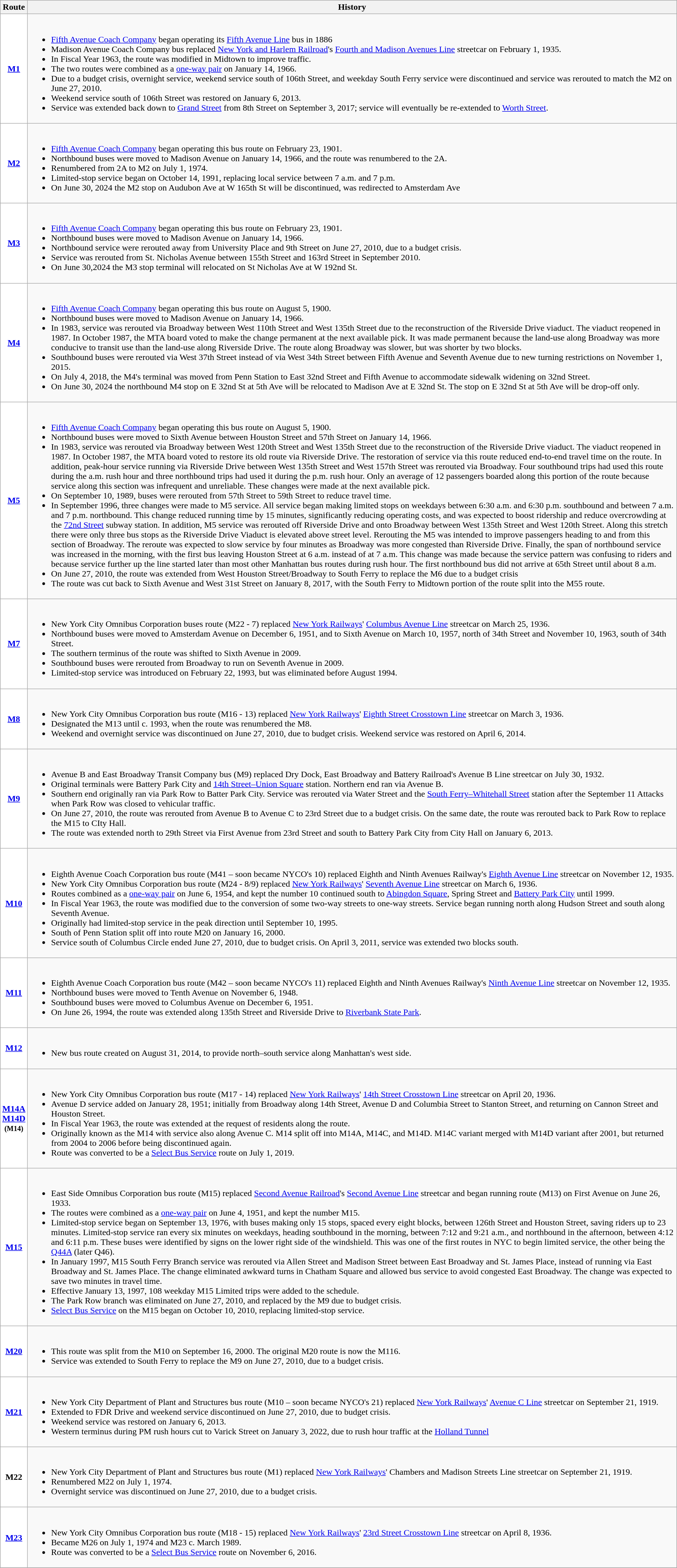<table class=wikitable style="font-size: 100%;" |>
<tr>
<th>Route</th>
<th>History</th>
</tr>
<tr>
<td style="background:white; color:black" align="center" valign=center><strong><a href='#'>M1</a></strong></td>
<td><br><ul><li><a href='#'>Fifth Avenue Coach Company</a> began operating its <a href='#'>Fifth Avenue Line</a> bus in 1886</li><li>Madison Avenue Coach Company bus replaced <a href='#'>New York and Harlem Railroad</a>'s <a href='#'>Fourth and Madison Avenues Line</a> streetcar on February 1, 1935.</li><li>In Fiscal Year 1963, the route was modified in Midtown to improve traffic.</li><li>The two routes were combined as a <a href='#'>one-way pair</a> on January 14, 1966.</li><li>Due to a budget crisis, overnight service, weekend service south of 106th Street, and weekday South Ferry service were discontinued and service was rerouted to match the M2 on June 27, 2010.</li><li>Weekend service south of 106th Street was restored on January 6, 2013.</li><li>Service was extended back down to <a href='#'>Grand Street</a> from 8th Street on September 3, 2017; service will eventually be re-extended to <a href='#'>Worth Street</a>.</li></ul></td>
</tr>
<tr>
<td style="background:white; color:black" align="center" valign=center><strong><a href='#'>M2</a></strong></td>
<td><br><ul><li><a href='#'>Fifth Avenue Coach Company</a> began operating this bus route on February 23, 1901.</li><li>Northbound buses were moved to Madison Avenue on January 14, 1966, and the route was renumbered to the 2A.</li><li>Renumbered from 2A to M2 on July 1, 1974.</li><li>Limited-stop service began on October 14, 1991, replacing local service between 7 a.m. and 7 p.m.</li><li>On June 30, 2024  the M2 stop on Audubon Ave at W 165th St will be discontinued, was redirected to Amsterdam Ave </li></ul></td>
</tr>
<tr>
<td style="background:white; color:black" align="center" valign=center><strong><a href='#'>M3</a></strong></td>
<td><br><ul><li><a href='#'>Fifth Avenue Coach Company</a> began operating this bus route on February 23, 1901.</li><li>Northbound buses were moved to Madison Avenue on January 14, 1966.</li><li>Northbound service were rerouted away from University Place and 9th Street on June 27, 2010, due to a budget crisis.</li><li>Service was rerouted from St. Nicholas Avenue between 155th Street and 163rd Street in September 2010.</li><li>On June 30,2024 the M3 stop terminal  will relocated on St Nicholas Ave at W 192nd St. </li></ul></td>
</tr>
<tr>
<td style="background:white; color:black" align="center" valign=center><strong><a href='#'>M4</a></strong></td>
<td><br><ul><li><a href='#'>Fifth Avenue Coach Company</a> began operating this bus route on August 5, 1900.</li><li>Northbound buses were moved to Madison Avenue on January 14, 1966.</li><li>In 1983, service was rerouted via Broadway between West 110th Street and West 135th Street due to the reconstruction of the Riverside Drive viaduct. The viaduct reopened in 1987. In October 1987, the MTA board voted to make the change permanent at the next available pick. It was made permanent because the land-use along Broadway was more conducive to transit use than the land-use along Riverside Drive. The route along Broadway was slower, but was shorter by two blocks.</li><li>Southbound buses were rerouted via West 37th Street instead of via West 34th Street between Fifth Avenue and Seventh Avenue due to new turning restrictions on November 1, 2015.</li><li>On July 4, 2018, the M4's terminal was moved from Penn Station to East 32nd Street and Fifth Avenue to accommodate sidewalk widening on 32nd Street.</li><li>On June 30, 2024 the northbound  M4 stop on E 32nd St at 5th Ave will be relocated to Madison Ave at E 32nd St. The stop on E 32nd St at 5th Ave will be drop-off only.</li></ul></td>
</tr>
<tr>
<td style="background:white; color:black" align="center" valign=center><strong><a href='#'>M5</a></strong></td>
<td><br><ul><li><a href='#'>Fifth Avenue Coach Company</a> began operating this bus route on August 5, 1900.</li><li>Northbound buses were moved to Sixth Avenue between Houston Street and 57th Street on January 14, 1966.</li><li>In 1983, service was rerouted via Broadway between West 120th Street and West 135th Street due to the reconstruction of the Riverside Drive viaduct. The viaduct reopened in 1987. In October 1987, the MTA board voted to restore its old route via Riverside Drive. The restoration of service via this route reduced end-to-end travel time on the route. In addition, peak-hour service running via Riverside Drive between West 135th Street and West 157th Street was rerouted via Broadway. Four southbound trips had used this route during the a.m. rush hour and three northbound trips had used it during the p.m. rush hour. Only an average of 12 passengers boarded along this portion of the route because service along this section was infrequent and unreliable. These changes were made at the next available pick.</li><li>On September 10, 1989, buses were rerouted from 57th Street to 59th Street to reduce travel time.</li><li>In September 1996, three changes were made to M5 service. All service began making limited stops on weekdays between 6:30 a.m. and 6:30 p.m. southbound and between 7 a.m. and 7 p.m. northbound. This change reduced running time by 15 minutes, significantly reducing operating costs, and was expected to boost ridership and reduce overcrowding at the <a href='#'>72nd Street</a> subway station. In addition, M5 service was rerouted off Riverside Drive and onto Broadway between West 135th Street and West 120th Street. Along this stretch there were only three bus stops as the Riverside Drive Viaduct is elevated above street level. Rerouting the M5 was intended to improve passengers heading to and from this section of Broadway. The reroute was expected to slow service by four minutes as Broadway was more congested than Riverside Drive. Finally, the span of northbound service was increased in the morning, with the first bus leaving Houston Street at 6 a.m. instead of at 7 a.m. This change was made because the service pattern was confusing to riders and because service further up the line started later than most other Manhattan bus routes during rush hour. The first northbound bus did not arrive at 65th Street until about 8 a.m.</li><li>On June 27, 2010, the route was extended from West Houston Street/Broadway to South Ferry to replace the M6 due to a budget crisis</li><li>The route was cut back to Sixth Avenue and West 31st Street on January 8, 2017, with the South Ferry to Midtown portion of the route split into the M55 route.</li></ul></td>
</tr>
<tr>
<td style="background:white; color:black" align="center" valign=center><strong><a href='#'>M7</a></strong></td>
<td><br><ul><li>New York City Omnibus Corporation buses route (M22 - 7) replaced <a href='#'>New York Railways</a>' <a href='#'>Columbus Avenue Line</a> streetcar on March 25, 1936.</li><li>Northbound buses were moved to Amsterdam Avenue on December 6, 1951, and to Sixth Avenue on March 10, 1957, north of 34th Street and November 10, 1963, south of 34th Street.</li><li>The southern terminus of the route was shifted to Sixth Avenue in 2009.</li><li>Southbound buses were rerouted from Broadway to run on Seventh Avenue in 2009.</li><li>Limited-stop service was introduced on February 22, 1993, but was eliminated before August 1994.</li></ul></td>
</tr>
<tr>
<td style="background:white; color:black" align="center" valign=center><strong><a href='#'>M8</a></strong></td>
<td><br><ul><li>New York City Omnibus Corporation bus route (M16 - 13) replaced <a href='#'>New York Railways</a>' <a href='#'>Eighth Street Crosstown Line</a> streetcar on March 3, 1936.</li><li>Designated the M13 until c. 1993, when the route was renumbered the M8.</li><li>Weekend and overnight service was discontinued on June 27, 2010, due to budget crisis. Weekend service was restored on April 6, 2014.</li></ul></td>
</tr>
<tr>
<td style="background:white; color:black" align="center" valign=center><strong><a href='#'>M9</a></strong></td>
<td><br><ul><li>Avenue B and East Broadway Transit Company bus (M9) replaced Dry Dock, East Broadway and Battery Railroad's Avenue B Line streetcar on July 30, 1932.</li><li>Original terminals were Battery Park City and <a href='#'>14th Street–Union Square</a> station. Northern end ran via Avenue B.</li><li>Southern end originally ran via Park Row to Batter Park City. Service was rerouted via Water Street and the <a href='#'>South Ferry–Whitehall Street</a> station after the September 11 Attacks when Park Row was closed to vehicular traffic.</li><li>On June 27, 2010, the route was rerouted from Avenue B to Avenue C to 23rd Street due to a budget crisis. On the same date, the route was rerouted back to Park Row to replace the M15 to CIty Hall.</li><li>The route was extended north to 29th Street via First Avenue from 23rd Street and south to Battery Park City from City Hall on January 6, 2013.</li></ul></td>
</tr>
<tr>
<td style="background:white; color:black" align="center" valign=center><strong><a href='#'>M10</a></strong></td>
<td><br><ul><li>Eighth Avenue Coach Corporation bus route (M41 – soon became NYCO's 10) replaced Eighth and Ninth Avenues Railway's <a href='#'>Eighth Avenue Line</a> streetcar on November 12, 1935.</li><li>New York City Omnibus Corporation bus route (M24 - 8/9) replaced <a href='#'>New York Railways</a>' <a href='#'>Seventh Avenue Line</a> streetcar on March 6, 1936.</li><li>Routes combined as a <a href='#'>one-way pair</a> on June 6, 1954, and kept the number 10 continued south to <a href='#'>Abingdon Square</a>, Spring Street and <a href='#'>Battery Park City</a> until 1999.</li><li>In Fiscal Year 1963, the route was modified due to the conversion of some two-way streets to one-way streets. Service began running north along Hudson Street and south along Seventh Avenue.</li><li>Originally had limited-stop service in the peak direction until September 10, 1995.</li><li>South of Penn Station split off into route M20 on January 16, 2000.</li><li>Service south of Columbus Circle ended June 27, 2010, due to budget crisis. On April 3, 2011, service was extended two blocks south.</li></ul></td>
</tr>
<tr>
<td style="background:white; color:black" align="center" valign=center><strong><a href='#'>M11</a></strong></td>
<td><br><ul><li>Eighth Avenue Coach Corporation bus route (M42 – soon became NYCO's 11) replaced Eighth and Ninth Avenues Railway's <a href='#'>Ninth Avenue Line</a> streetcar on November 12, 1935.</li><li>Northbound buses were moved to Tenth Avenue on November 6, 1948.</li><li>Southbound buses were moved to Columbus Avenue on December 6, 1951.</li><li>On June 26, 1994, the route was extended along 135th Street and Riverside Drive to <a href='#'>Riverbank State Park</a>.</li></ul></td>
</tr>
<tr>
<td style="background:white; color:black" align="center" valign=center><strong><a href='#'>M12</a></strong></td>
<td><br><ul><li>New bus route created on August 31, 2014, to provide north–south service along Manhattan's west side.</li></ul></td>
</tr>
<tr>
<td style="background:white; color:black" align="center" valign=center><strong><a href='#'>M14A</a></strong><br><strong><a href='#'>M14D</a></strong><br><small><strong>(M14)</strong></small></td>
<td><br><ul><li>New York City Omnibus Corporation bus route (M17 - 14) replaced <a href='#'>New York Railways</a>' <a href='#'>14th Street Crosstown Line</a> streetcar on April 20, 1936.</li><li>Avenue D service added on January 28, 1951; initially from Broadway along 14th Street, Avenue D and Columbia Street to Stanton Street, and returning on Cannon Street and Houston Street.</li><li>In Fiscal Year 1963, the route was extended at the request of residents along the route.</li><li>Originally known as the M14 with service also along Avenue C. M14 split off into M14A, M14C, and M14D. M14C variant merged with M14D variant after 2001, but returned from 2004 to 2006 before being discontinued again.</li><li>Route was converted to be a <a href='#'>Select Bus Service</a> route on July 1, 2019.</li></ul></td>
</tr>
<tr>
<td style="background:white; color:black" align="center" valign=center><strong><a href='#'>M15</a></strong></td>
<td><br><ul><li>East Side Omnibus Corporation bus route (M15) replaced <a href='#'>Second Avenue Railroad</a>'s <a href='#'>Second Avenue Line</a> streetcar and began running route (M13) on First Avenue on June 26, 1933.</li><li>The routes were combined as a <a href='#'>one-way pair</a> on June 4, 1951, and kept the number M15.</li><li>Limited-stop service began on September 13, 1976, with buses making only 15 stops, spaced every eight blocks, between 126th Street and Houston Street, saving riders up to 23 minutes. Limited-stop service ran every six minutes on weekdays, heading southbound in the morning, between 7:12 and 9:21 a.m., and northbound in the afternoon, between 4:12 and 6:11 p.m. These buses were identified by signs on the lower right side of the windshield. This was one of the first routes in NYC to begin limited service, the other being the <a href='#'>Q44A</a> (later Q46).</li><li>In January 1997, M15 South Ferry Branch service was rerouted via Allen Street and Madison Street between East Broadway and St. James Place, instead of running via East Broadway and St. James Place. The change eliminated awkward turns in Chatham Square and allowed bus service to avoid congested East Broadway. The change was expected to save two minutes in travel time.</li><li>Effective January 13, 1997, 108 weekday M15 Limited trips were added to the schedule.</li><li>The Park Row branch was eliminated on June 27, 2010, and replaced by the M9 due to budget crisis.</li><li><a href='#'>Select Bus Service</a> on the M15 began on October 10, 2010, replacing limited-stop service.</li></ul></td>
</tr>
<tr>
<td style="background:white; color:black" align="center" valign=center><strong><a href='#'>M20</a></strong></td>
<td><br><ul><li>This route was split from the M10 on September 16, 2000. The original M20 route is now the M116.</li><li>Service was extended to South Ferry to replace the M9 on June 27, 2010, due to a budget crisis.</li></ul></td>
</tr>
<tr>
<td style="background:white; color:black" align="center" valign=center><strong><a href='#'>M21</a></strong></td>
<td><br><ul><li>New York City Department of Plant and Structures bus route (M10 – soon became NYCO's 21) replaced <a href='#'>New York Railways</a>' <a href='#'>Avenue C Line</a> streetcar on September 21, 1919.</li><li>Extended to FDR Drive and weekend service discontinued on June 27, 2010, due to budget crisis.</li><li>Weekend service was restored on January 6, 2013.</li><li>Western terminus during PM rush hours cut to Varick Street on January 3, 2022, due to rush hour traffic at the <a href='#'>Holland Tunnel</a></li></ul></td>
</tr>
<tr>
<td style="background:white; color:black" align="center" valign=center><strong>M22</strong></td>
<td><br><ul><li>New York City Department of Plant and Structures bus route (M1) replaced <a href='#'>New York Railways</a>' Chambers and Madison Streets Line streetcar on September 21, 1919.</li><li>Renumbered M22 on July 1, 1974.</li><li>Overnight service was discontinued on June 27, 2010, due to a budget crisis.</li></ul></td>
</tr>
<tr>
<td style="background:white; color:black" align="center" valign=center><strong><a href='#'>M23</a></strong></td>
<td><br><ul><li>New York City Omnibus Corporation bus route (M18 - 15) replaced <a href='#'>New York Railways</a>' <a href='#'>23rd Street Crosstown Line</a> streetcar on April 8, 1936.</li><li>Became M26 on July 1, 1974 and M23 c. March 1989.</li><li>Route was converted to be a <a href='#'>Select Bus Service</a> route on November 6, 2016.</li></ul></td>
</tr>
<tr>
</tr>
</table>
